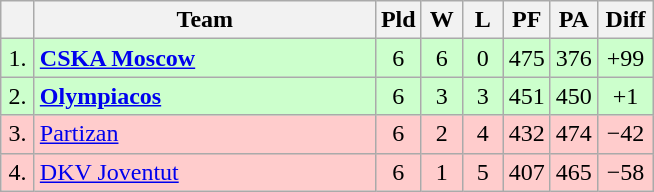<table class=wikitable style="text-align:center">
<tr>
<th width=15></th>
<th width=220>Team</th>
<th width=20>Pld</th>
<th width=20>W</th>
<th width=20>L</th>
<th width=20>PF</th>
<th width=20>PA</th>
<th width=30>Diff</th>
</tr>
<tr bgcolor=ccffcc>
<td>1.</td>
<td align=left> <strong><a href='#'>CSKA Moscow</a></strong></td>
<td>6</td>
<td>6</td>
<td>0</td>
<td>475</td>
<td>376</td>
<td>+99</td>
</tr>
<tr bgcolor=ccffcc>
<td>2.</td>
<td align=left> <strong><a href='#'>Olympiacos</a></strong></td>
<td>6</td>
<td>3</td>
<td>3</td>
<td>451</td>
<td>450</td>
<td>+1</td>
</tr>
<tr bgcolor=ffcccc>
<td>3.</td>
<td align=left> <a href='#'>Partizan</a></td>
<td>6</td>
<td>2</td>
<td>4</td>
<td>432</td>
<td>474</td>
<td>−42</td>
</tr>
<tr bgcolor=ffcccc>
<td>4.</td>
<td align=left> <a href='#'>DKV Joventut</a></td>
<td>6</td>
<td>1</td>
<td>5</td>
<td>407</td>
<td>465</td>
<td>−58</td>
</tr>
</table>
